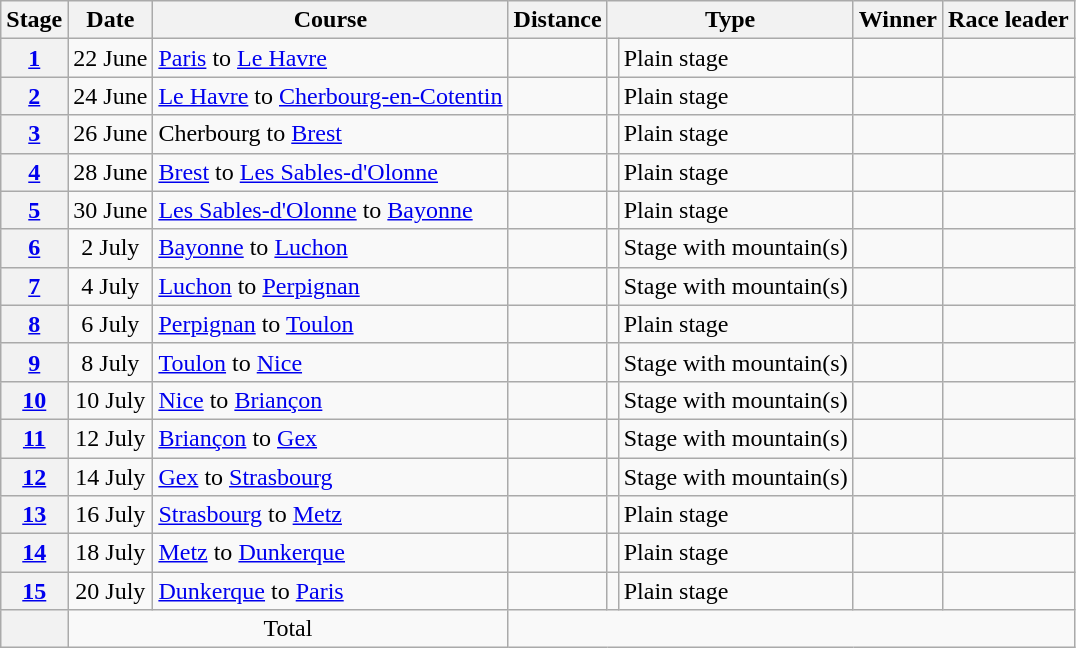<table class="wikitable">
<tr>
<th scope="col">Stage</th>
<th scope="col">Date</th>
<th scope="col">Course</th>
<th scope="col">Distance</th>
<th scope="col" colspan="2">Type</th>
<th scope="col">Winner</th>
<th scope="col">Race leader</th>
</tr>
<tr>
<th scope="row"><a href='#'>1</a></th>
<td style="text-align:center;">22 June</td>
<td><a href='#'>Paris</a> to <a href='#'>Le Havre</a></td>
<td></td>
<td></td>
<td>Plain stage</td>
<td></td>
<td></td>
</tr>
<tr>
<th scope="row"><a href='#'>2</a></th>
<td style="text-align:center;">24 June</td>
<td><a href='#'>Le Havre</a> to <a href='#'>Cherbourg-en-Cotentin</a></td>
<td></td>
<td></td>
<td>Plain stage</td>
<td></td>
<td></td>
</tr>
<tr>
<th scope="row"><a href='#'>3</a></th>
<td style="text-align:center;">26 June</td>
<td>Cherbourg to <a href='#'>Brest</a></td>
<td></td>
<td></td>
<td>Plain stage</td>
<td> <br></td>
<td></td>
</tr>
<tr>
<th scope="row"><a href='#'>4</a></th>
<td style="text-align:center;">28 June</td>
<td><a href='#'>Brest</a> to <a href='#'>Les Sables-d'Olonne</a></td>
<td></td>
<td></td>
<td>Plain stage</td>
<td></td>
<td></td>
</tr>
<tr>
<th scope="row"><a href='#'>5</a></th>
<td style="text-align:center;">30 June</td>
<td><a href='#'>Les Sables-d'Olonne</a> to <a href='#'>Bayonne</a></td>
<td></td>
<td></td>
<td>Plain stage</td>
<td></td>
<td></td>
</tr>
<tr>
<th scope="row"><a href='#'>6</a></th>
<td style="text-align:center;">2 July</td>
<td><a href='#'>Bayonne</a> to <a href='#'>Luchon</a></td>
<td></td>
<td></td>
<td>Stage with mountain(s)</td>
<td></td>
<td></td>
</tr>
<tr>
<th scope="row"><a href='#'>7</a></th>
<td style="text-align:center;">4 July</td>
<td><a href='#'>Luchon</a> to <a href='#'>Perpignan</a></td>
<td></td>
<td></td>
<td>Stage with mountain(s)</td>
<td></td>
<td></td>
</tr>
<tr>
<th scope="row"><a href='#'>8</a></th>
<td style="text-align:center;">6 July</td>
<td><a href='#'>Perpignan</a> to <a href='#'>Toulon</a></td>
<td></td>
<td></td>
<td>Plain stage</td>
<td></td>
<td></td>
</tr>
<tr>
<th scope="row"><a href='#'>9</a></th>
<td style="text-align:center;">8 July</td>
<td><a href='#'>Toulon</a> to <a href='#'>Nice</a></td>
<td></td>
<td></td>
<td>Stage with mountain(s)</td>
<td></td>
<td></td>
</tr>
<tr>
<th scope="row"><a href='#'>10</a></th>
<td style="text-align:center;">10 July</td>
<td><a href='#'>Nice</a> to <a href='#'>Briançon</a></td>
<td></td>
<td></td>
<td>Stage with mountain(s)</td>
<td></td>
<td></td>
</tr>
<tr>
<th scope="row"><a href='#'>11</a></th>
<td style="text-align:center;">12 July</td>
<td><a href='#'>Briançon</a> to <a href='#'>Gex</a></td>
<td></td>
<td></td>
<td>Stage with mountain(s)</td>
<td></td>
<td></td>
</tr>
<tr>
<th scope="row"><a href='#'>12</a></th>
<td style="text-align:center;">14 July</td>
<td><a href='#'>Gex</a> to <a href='#'>Strasbourg</a></td>
<td></td>
<td></td>
<td>Stage with mountain(s)</td>
<td></td>
<td></td>
</tr>
<tr>
<th scope="row"><a href='#'>13</a></th>
<td style="text-align:center;">16 July</td>
<td><a href='#'>Strasbourg</a> to <a href='#'>Metz</a></td>
<td></td>
<td></td>
<td>Plain stage</td>
<td></td>
<td></td>
</tr>
<tr>
<th scope="row"><a href='#'>14</a></th>
<td style="text-align:center;">18 July</td>
<td><a href='#'>Metz</a> to <a href='#'>Dunkerque</a></td>
<td></td>
<td></td>
<td>Plain stage</td>
<td></td>
<td></td>
</tr>
<tr>
<th scope="row"><a href='#'>15</a></th>
<td style="text-align:center;">20 July</td>
<td><a href='#'>Dunkerque</a> to <a href='#'>Paris</a></td>
<td></td>
<td></td>
<td>Plain stage</td>
<td></td>
<td></td>
</tr>
<tr>
<th scope="row"></th>
<td colspan="2" style="text-align:center">Total</td>
<td colspan="5" style="text-align:center"></td>
</tr>
</table>
